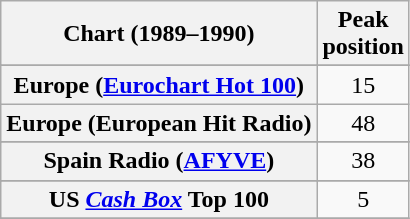<table class="wikitable sortable plainrowheaders" style="text-align:center">
<tr>
<th>Chart (1989–1990)</th>
<th>Peak<br>position</th>
</tr>
<tr>
</tr>
<tr>
</tr>
<tr>
</tr>
<tr>
<th scope="row">Europe (<a href='#'>Eurochart Hot 100</a>)</th>
<td>15</td>
</tr>
<tr>
<th scope="row">Europe (European Hit Radio)</th>
<td>48</td>
</tr>
<tr>
</tr>
<tr>
</tr>
<tr>
</tr>
<tr>
</tr>
<tr>
<th scope="row">Spain Radio (<a href='#'>AFYVE</a>)</th>
<td>38</td>
</tr>
<tr>
</tr>
<tr>
</tr>
<tr>
</tr>
<tr>
</tr>
<tr>
<th scope="row">US <em><a href='#'>Cash Box</a></em> Top 100</th>
<td>5</td>
</tr>
<tr>
</tr>
</table>
